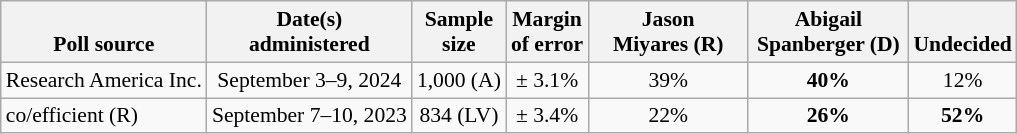<table class="wikitable" style="font-size:90%;text-align:center;">
<tr valign=bottom>
<th>Poll source</th>
<th>Date(s)<br>administered</th>
<th>Sample<br>size</th>
<th>Margin<br>of error</th>
<th style="width:100px;">Jason<br>Miyares (R)</th>
<th style="width:100px;">Abigail<br>Spanberger (D)</th>
<th>Undecided</th>
</tr>
<tr>
<td style="text-align:left;">Research America Inc.</td>
<td>September 3–9, 2024</td>
<td>1,000 (A)</td>
<td>± 3.1%</td>
<td>39%</td>
<td><strong>40%</strong></td>
<td>12%</td>
</tr>
<tr>
<td style="text-align:left;">co/efficient (R)</td>
<td>September 7–10, 2023</td>
<td>834 (LV)</td>
<td>± 3.4%</td>
<td>22%</td>
<td><strong>26%</strong></td>
<td><strong>52%</strong></td>
</tr>
</table>
